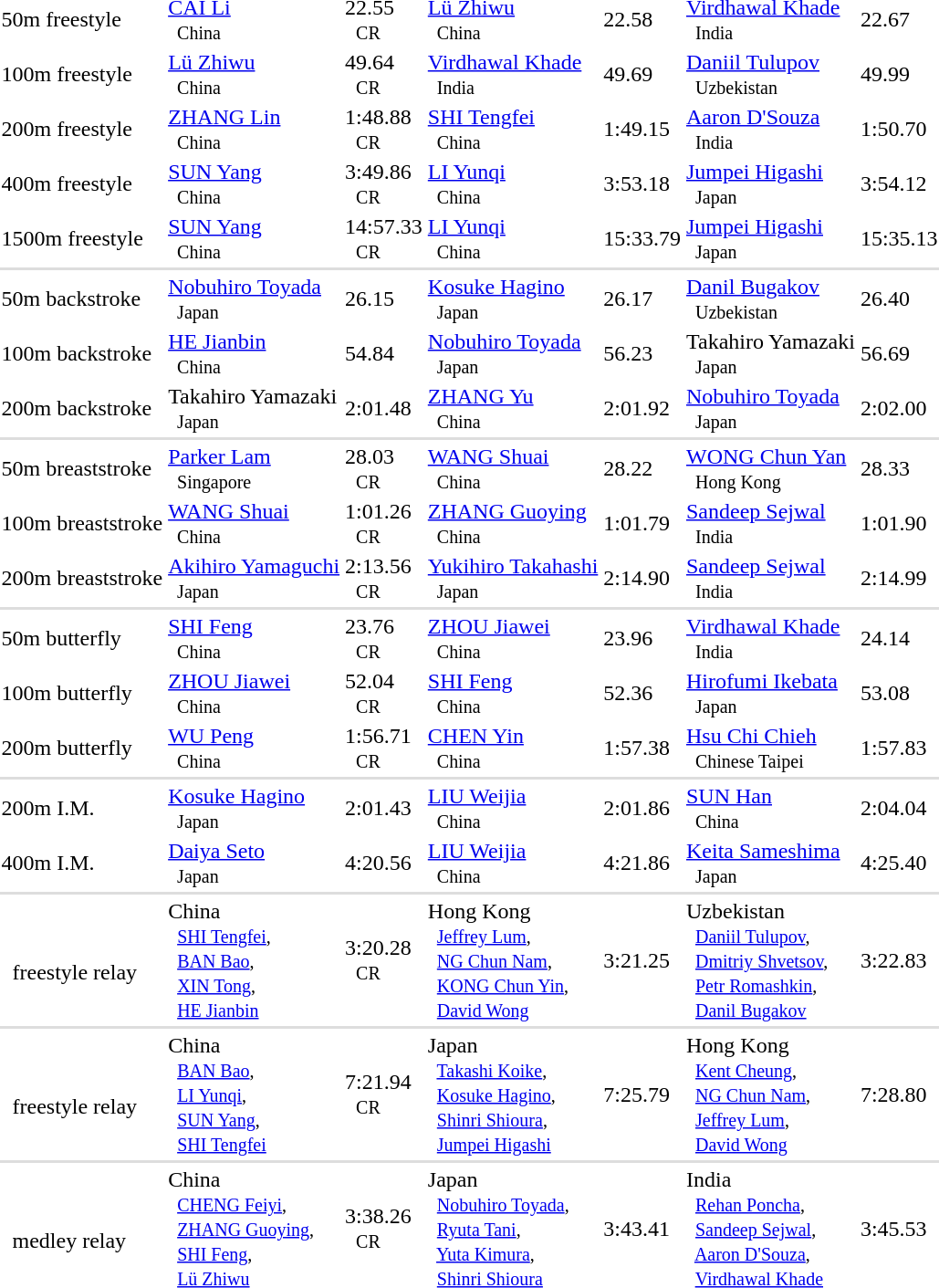<table>
<tr>
<td>50m freestyle</td>
<td><a href='#'>CAI Li</a> <small><br>    China </small></td>
<td>22.55 <br>  <small>CR</small></td>
<td><a href='#'>Lü Zhiwu</a> <small><br>    China </small></td>
<td>22.58</td>
<td><a href='#'>Virdhawal Khade</a> <small><br>    India </small></td>
<td>22.67</td>
</tr>
<tr>
<td>100m freestyle</td>
<td><a href='#'>Lü Zhiwu</a> <small><br>    China </small></td>
<td>49.64 <br>  <small>CR</small></td>
<td><a href='#'>Virdhawal Khade</a> <small><br>    India </small></td>
<td>49.69</td>
<td><a href='#'>Daniil Tulupov</a> <small><br>    Uzbekistan </small></td>
<td>49.99</td>
</tr>
<tr>
<td>200m freestyle</td>
<td><a href='#'>ZHANG Lin</a> <small><br>    China </small></td>
<td>1:48.88 <br>  <small>CR</small></td>
<td><a href='#'>SHI Tengfei</a> <small><br>    China </small></td>
<td>1:49.15</td>
<td><a href='#'>Aaron D'Souza</a> <small><br>    India </small></td>
<td>1:50.70</td>
</tr>
<tr>
<td>400m freestyle</td>
<td><a href='#'>SUN Yang</a> <small><br>    China </small></td>
<td>3:49.86 <br>  <small>CR</small></td>
<td><a href='#'>LI Yunqi</a> <small><br>    China </small></td>
<td>3:53.18</td>
<td><a href='#'>Jumpei Higashi</a> <small><br>    Japan </small></td>
<td>3:54.12</td>
</tr>
<tr>
<td>1500m freestyle</td>
<td><a href='#'>SUN Yang</a> <small><br>    China </small></td>
<td>14:57.33 <br>  <small>CR</small></td>
<td><a href='#'>LI Yunqi</a> <small><br>    China </small></td>
<td>15:33.79</td>
<td><a href='#'>Jumpei Higashi</a> <small><br>    Japan </small></td>
<td>15:35.13</td>
</tr>
<tr bgcolor=#DDDDDD>
<td colspan=7></td>
</tr>
<tr>
<td>50m backstroke</td>
<td><a href='#'>Nobuhiro Toyada</a> <small><br>    Japan </small></td>
<td>26.15</td>
<td><a href='#'>Kosuke Hagino</a> <small><br>    Japan </small></td>
<td>26.17</td>
<td><a href='#'>Danil Bugakov</a> <small><br>    Uzbekistan </small></td>
<td>26.40</td>
</tr>
<tr>
<td>100m backstroke</td>
<td><a href='#'>HE Jianbin</a> <small><br>    China </small></td>
<td>54.84</td>
<td><a href='#'>Nobuhiro Toyada</a> <small><br>    Japan </small></td>
<td>56.23</td>
<td>Takahiro Yamazaki <small><br>    Japan </small></td>
<td>56.69</td>
</tr>
<tr>
<td>200m backstroke</td>
<td>Takahiro Yamazaki <small><br>    Japan </small></td>
<td>2:01.48</td>
<td><a href='#'>ZHANG Yu</a> <small><br>    China </small></td>
<td>2:01.92</td>
<td><a href='#'>Nobuhiro Toyada</a> <small><br>    Japan </small></td>
<td>2:02.00</td>
</tr>
<tr bgcolor=#DDDDDD>
<td colspan=7></td>
</tr>
<tr>
<td>50m breaststroke</td>
<td><a href='#'>Parker Lam</a> <small><br>    Singapore </small></td>
<td>28.03 <br>  <small>CR</small></td>
<td><a href='#'>WANG Shuai</a> <small><br>    China </small></td>
<td>28.22</td>
<td><a href='#'>WONG Chun Yan</a> <small><br>    Hong Kong </small></td>
<td>28.33</td>
</tr>
<tr>
<td>100m breaststroke</td>
<td><a href='#'>WANG Shuai</a> <small><br>    China </small></td>
<td>1:01.26 <br>  <small>CR</small></td>
<td><a href='#'>ZHANG Guoying</a> <small><br>    China </small></td>
<td>1:01.79</td>
<td><a href='#'>Sandeep Sejwal</a> <small><br>    India </small></td>
<td>1:01.90</td>
</tr>
<tr>
<td>200m breaststroke</td>
<td><a href='#'>Akihiro Yamaguchi</a> <small><br>    Japan </small></td>
<td>2:13.56 <br>  <small>CR</small></td>
<td><a href='#'>Yukihiro Takahashi</a> <small><br>    Japan </small></td>
<td>2:14.90</td>
<td><a href='#'>Sandeep Sejwal</a> <small><br>    India </small></td>
<td>2:14.99</td>
</tr>
<tr bgcolor=#DDDDDD>
<td colspan=7></td>
</tr>
<tr>
<td>50m butterfly</td>
<td><a href='#'>SHI Feng</a> <small><br>    China </small></td>
<td>23.76 <br>  <small>CR</small></td>
<td><a href='#'>ZHOU Jiawei</a> <small><br>    China </small></td>
<td>23.96</td>
<td><a href='#'>Virdhawal Khade</a> <small><br>    India </small></td>
<td>24.14</td>
</tr>
<tr>
<td>100m butterfly</td>
<td><a href='#'>ZHOU Jiawei</a> <small><br>    China </small></td>
<td>52.04 <br>  <small>CR</small></td>
<td><a href='#'>SHI Feng</a> <small><br>    China </small></td>
<td>52.36</td>
<td><a href='#'>Hirofumi Ikebata</a> <small><br>    Japan </small></td>
<td>53.08</td>
</tr>
<tr>
<td>200m butterfly</td>
<td><a href='#'>WU Peng</a> <small><br>    China </small></td>
<td>1:56.71 <br>  <small>CR</small></td>
<td><a href='#'>CHEN Yin</a> <small><br>    China </small></td>
<td>1:57.38</td>
<td><a href='#'>Hsu Chi Chieh</a> <small><br>    Chinese Taipei </small></td>
<td>1:57.83</td>
</tr>
<tr bgcolor=#DDDDDD>
<td colspan=7></td>
</tr>
<tr>
<td>200m I.M.</td>
<td><a href='#'>Kosuke Hagino</a> <small><br>    Japan </small></td>
<td>2:01.43</td>
<td><a href='#'>LIU Weijia</a> <small><br>    China </small></td>
<td>2:01.86</td>
<td><a href='#'>SUN Han</a> <small><br>    China </small></td>
<td>2:04.04</td>
</tr>
<tr>
<td>400m I.M.</td>
<td><a href='#'>Daiya Seto</a> <small><br>    Japan </small></td>
<td>4:20.56</td>
<td><a href='#'>LIU Weijia</a> <small><br>    China </small></td>
<td>4:21.86</td>
<td><a href='#'>Keita Sameshima</a> <small><br>    Japan </small></td>
<td>4:25.40</td>
</tr>
<tr bgcolor=#DDDDDD>
<td colspan=7></td>
</tr>
<tr>
<td> <br>   freestyle relay</td>
<td> China <small><br>   <a href='#'>SHI Tengfei</a>, <br>   <a href='#'>BAN Bao</a>, <br>   <a href='#'>XIN Tong</a>, <br>   <a href='#'>HE Jianbin</a> </small></td>
<td>3:20.28 <br>  <small>CR</small></td>
<td> Hong Kong <small><br>   <a href='#'>Jeffrey Lum</a>, <br>   <a href='#'>NG Chun Nam</a>, <br>   <a href='#'>KONG Chun Yin</a>, <br>   <a href='#'>David Wong</a> </small></td>
<td>3:21.25</td>
<td> Uzbekistan <small><br>   <a href='#'>Daniil Tulupov</a>, <br>   <a href='#'>Dmitriy Shvetsov</a>, <br>   <a href='#'>Petr Romashkin</a>, <br>   <a href='#'>Danil Bugakov</a> </small></td>
<td>3:22.83</td>
</tr>
<tr bgcolor=#DDDDDD>
<td colspan=7></td>
</tr>
<tr>
<td> <br>   freestyle relay</td>
<td> China <small><br>   <a href='#'>BAN Bao</a>, <br>   <a href='#'>LI Yunqi</a>, <br>   <a href='#'>SUN Yang</a>, <br>   <a href='#'>SHI Tengfei</a> </small></td>
<td>7:21.94 <br>  <small>CR</small></td>
<td> Japan <small><br>   <a href='#'>Takashi Koike</a>, <br>   <a href='#'>Kosuke Hagino</a>, <br>   <a href='#'>Shinri Shioura</a>, <br>   <a href='#'>Jumpei Higashi</a> </small></td>
<td>7:25.79</td>
<td> Hong Kong <small><br>   <a href='#'>Kent Cheung</a>, <br>   <a href='#'>NG Chun Nam</a>, <br>   <a href='#'>Jeffrey Lum</a>, <br>   <a href='#'>David Wong</a> </small></td>
<td>7:28.80</td>
</tr>
<tr bgcolor=#DDDDDD>
<td colspan=7></td>
</tr>
<tr>
<td> <br>   medley relay</td>
<td> China <small><br>   <a href='#'>CHENG Feiyi</a>, <br>   <a href='#'>ZHANG Guoying</a>, <br>   <a href='#'>SHI Feng</a>, <br>   <a href='#'>Lü Zhiwu</a> </small></td>
<td>3:38.26 <br>  <small>CR</small></td>
<td> Japan <small><br>   <a href='#'>Nobuhiro Toyada</a>, <br>   <a href='#'>Ryuta Tani</a>, <br>   <a href='#'>Yuta Kimura</a>, <br>   <a href='#'>Shinri Shioura</a> </small></td>
<td>3:43.41</td>
<td> India <small><br>   <a href='#'>Rehan Poncha</a>, <br>   <a href='#'>Sandeep Sejwal</a>, <br>   <a href='#'>Aaron D'Souza</a>, <br>   <a href='#'>Virdhawal Khade</a> </small></td>
<td>3:45.53</td>
</tr>
</table>
